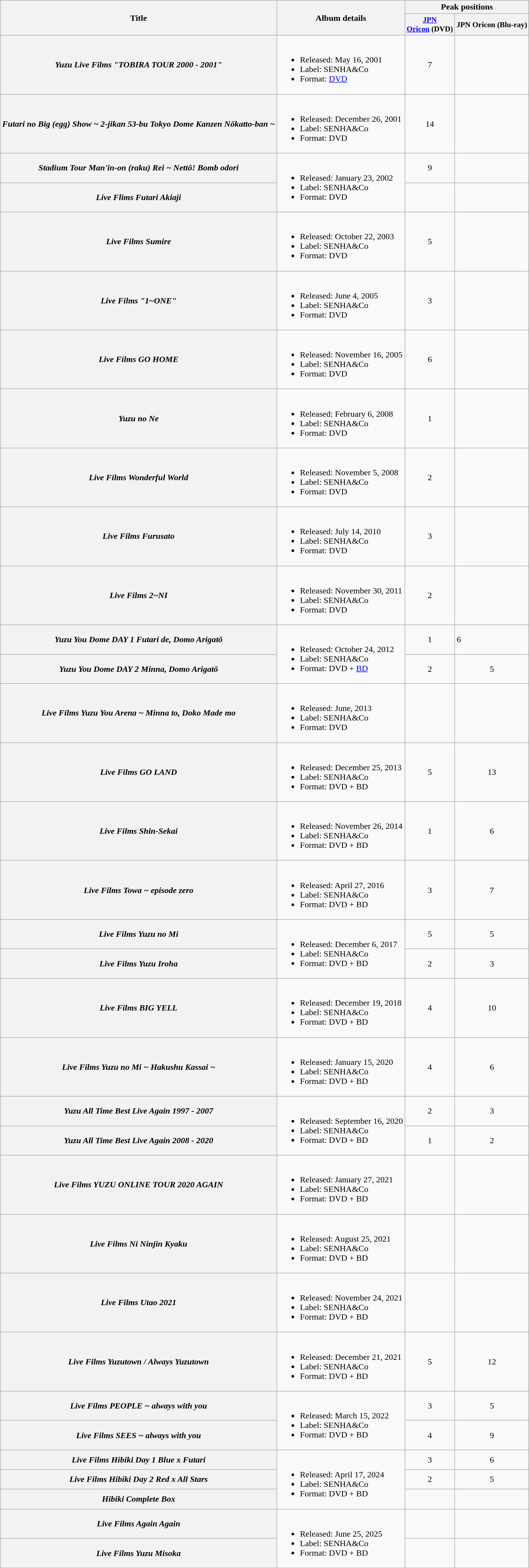<table class="wikitable plainrowheaders">
<tr>
<th rowspan="2" scope="col">Title</th>
<th rowspan="2" scope="col">Album details</th>
<th colspan="2" scope="col">Peak positions</th>
</tr>
<tr>
<th scope="col" style="font-size:90%;"><a href='#'>JPN<br>Oricon</a> (DVD)<br></th>
<th scope="col" style="font-size:90%;">JPN Oricon (Blu-ray)<br></th>
</tr>
<tr>
<th scope="row"><em>Yuzu Live Films "TOBIRA TOUR 2000 - 2001"</em></th>
<td><br><ul><li>Released: May 16, 2001</li><li>Label: SENHA&Co</li><li>Format: <a href='#'>DVD</a></li></ul></td>
<td align="center">7</td>
<td></td>
</tr>
<tr>
<th scope="row"><em>Futari no Big (egg) Show ~ 2-jikan 53-bu Tokyo Dome Kanzen Nōkatto-ban ~</em></th>
<td><br><ul><li>Released: December 26, 2001</li><li>Label: SENHA&Co</li><li>Format: DVD</li></ul></td>
<td align="center">14</td>
<td></td>
</tr>
<tr>
<th scope="row"><em>Stadium Tour Man'in-on (raku) Rei ~ Nettō! Bomb odori</em></th>
<td rowspan="2"><br><ul><li>Released: January 23, 2002</li><li>Label: SENHA&Co</li><li>Format: DVD</li></ul></td>
<td align="center">9</td>
<td></td>
</tr>
<tr>
<th scope="row"><em>Live Flims Futari Akiaji</em></th>
<td></td>
<td></td>
</tr>
<tr>
<th scope="row"><em>Live Films Sumire</em></th>
<td><br><ul><li>Released: October 22, 2003</li><li>Label: SENHA&Co</li><li>Format: DVD</li></ul></td>
<td align="center">5</td>
<td></td>
</tr>
<tr>
<th scope="row"><em>Live Films "1~ONE"</em></th>
<td><br><ul><li>Released: June 4, 2005</li><li>Label: SENHA&Co</li><li>Format: DVD</li></ul></td>
<td align="center">3</td>
<td></td>
</tr>
<tr>
<th scope="row"><em>Live Films GO HOME</em></th>
<td><br><ul><li>Released: November 16, 2005</li><li>Label: SENHA&Co</li><li>Format: DVD</li></ul></td>
<td align="center">6</td>
<td></td>
</tr>
<tr>
<th scope="row"><em>Yuzu no Ne</em></th>
<td><br><ul><li>Released: February 6, 2008</li><li>Label: SENHA&Co</li><li>Format: DVD</li></ul></td>
<td align="center">1</td>
<td></td>
</tr>
<tr>
<th scope="row"><em>Live Films Wonderful World</em></th>
<td><br><ul><li>Released: November 5, 2008</li><li>Label: SENHA&Co</li><li>Format: DVD</li></ul></td>
<td align="center">2</td>
<td></td>
</tr>
<tr>
<th scope="row"><em>Live Films Furusato</em></th>
<td><br><ul><li>Released: July 14, 2010</li><li>Label: SENHA&Co</li><li>Format: DVD</li></ul></td>
<td align="center">3</td>
<td></td>
</tr>
<tr>
<th scope="row"><em>Live Films 2~NI</em></th>
<td><br><ul><li>Released: November 30, 2011</li><li>Label: SENHA&Co</li><li>Format: DVD</li></ul></td>
<td align="center">2</td>
<td></td>
</tr>
<tr>
<th scope="row"><em>Yuzu You Dome DAY 1 Futari de, Domo Arigatō</em></th>
<td rowspan="2"><br><ul><li>Released: October 24, 2012</li><li>Label: SENHA&Co</li><li>Format: DVD + <a href='#'>BD</a></li></ul></td>
<td align="center">1</td>
<td>6</td>
</tr>
<tr>
<th scope="row"><em>Yuzu You Dome DAY 2 Minna, Domo Arigatō</em></th>
<td align="center">2</td>
<td align="center">5</td>
</tr>
<tr>
<th scope="row"><em>Live Films Yuzu You Arena ~ Minna to, Doko Made mo</em></th>
<td><br><ul><li>Released: June, 2013</li><li>Label: SENHA&Co</li><li>Format: DVD</li></ul></td>
<td></td>
<td></td>
</tr>
<tr>
<th scope="row"><em>Live Films GO LAND</em></th>
<td><br><ul><li>Released: December 25, 2013</li><li>Label: SENHA&Co</li><li>Format: DVD + BD</li></ul></td>
<td align="center">5</td>
<td align="center">13</td>
</tr>
<tr>
<th scope="row"><em>Live Films Shin-Sekai</em></th>
<td><br><ul><li>Released: November 26, 2014</li><li>Label: SENHA&Co</li><li>Format: DVD + BD</li></ul></td>
<td align="center">1</td>
<td align="center">6</td>
</tr>
<tr>
<th scope="row"><em>Live Films Towa ~ episode zero</em></th>
<td><br><ul><li>Released: April 27, 2016</li><li>Label: SENHA&Co</li><li>Format: DVD + BD</li></ul></td>
<td align="center">3</td>
<td align="center">7</td>
</tr>
<tr>
<th scope="row"><em>Live Films Yuzu no Mi</em></th>
<td rowspan="2"><br><ul><li>Released: December 6, 2017</li><li>Label: SENHA&Co</li><li>Format: DVD + BD</li></ul></td>
<td align="center">5</td>
<td align="center">5</td>
</tr>
<tr>
<th scope="row"><em>Live Films Yuzu Iroha</em></th>
<td align="center">2</td>
<td align="center">3</td>
</tr>
<tr>
<th scope="row"><em>Live Films BIG YELL</em></th>
<td><br><ul><li>Released: December 19, 2018</li><li>Label: SENHA&Co</li><li>Format: DVD + BD</li></ul></td>
<td align="center">4</td>
<td align="center">10</td>
</tr>
<tr>
<th scope="row"><em>Live Films Yuzu no Mi ~ Hakushu Kassai ~</em></th>
<td><br><ul><li>Released: January 15, 2020</li><li>Label: SENHA&Co</li><li>Format: DVD + BD</li></ul></td>
<td align="center">4</td>
<td align="center">6</td>
</tr>
<tr>
<th scope="row"><em>Yuzu All Time Best Live Again 1997 - 2007</em></th>
<td rowspan="2"><br><ul><li>Released: September 16, 2020</li><li>Label: SENHA&Co</li><li>Format: DVD + BD</li></ul></td>
<td align="center">2</td>
<td align="center">3</td>
</tr>
<tr>
<th scope="row"><em>Yuzu All Time Best Live Again 2008 - 2020</em></th>
<td align="center">1</td>
<td align="center">2</td>
</tr>
<tr>
<th scope="row"><em>Live Films YUZU ONLINE TOUR 2020 AGAIN</em></th>
<td><br><ul><li>Released: January 27, 2021</li><li>Label: SENHA&Co</li><li>Format: DVD + BD</li></ul></td>
<td></td>
<td></td>
</tr>
<tr>
<th scope="row"><em>Live Films Ni Ninjin Kyaku</em></th>
<td><br><ul><li>Released: August 25, 2021</li><li>Label: SENHA&Co</li><li>Format: DVD + BD</li></ul></td>
<td></td>
<td></td>
</tr>
<tr>
<th scope="row"><em>Live Films Utao 2021</em></th>
<td><br><ul><li>Released: November 24, 2021</li><li>Label: SENHA&Co</li><li>Format: DVD + BD</li></ul></td>
<td></td>
<td></td>
</tr>
<tr>
<th scope="row"><em>Live Films Yuzutown / Always Yuzutown</em></th>
<td><br><ul><li>Released: December 21, 2021</li><li>Label: SENHA&Co</li><li>Format: DVD + BD</li></ul></td>
<td align="center">5</td>
<td align="center">12</td>
</tr>
<tr>
<th scope="row"><em>Live Films PEOPLE ~ always with you</em></th>
<td rowspan="2"><br><ul><li>Released: March 15, 2022</li><li>Label: SENHA&Co</li><li>Format: DVD + BD</li></ul></td>
<td align="center">3</td>
<td align="center">5</td>
</tr>
<tr>
<th scope="row"><em>Live Films SEES ~ always with you</em></th>
<td align="center">4</td>
<td align="center">9</td>
</tr>
<tr>
<th scope="row"><em>Live Films Hibiki Day 1 Blue x Futari</em></th>
<td rowspan="3"><br><ul><li>Released: April 17, 2024</li><li>Label: SENHA&Co</li><li>Format: DVD + BD</li></ul></td>
<td align="center">3</td>
<td align="center">6</td>
</tr>
<tr>
<th scope="row"><em>Live Films Hibiki Day 2 Red x All Stars</em></th>
<td align="center">2</td>
<td align="center">5</td>
</tr>
<tr>
<th scope="row"><em>Hibiki Complete Box</em></th>
<td></td>
<td></td>
</tr>
<tr>
<th scope="row"><em>Live Films Again Again</em></th>
<td rowspan="2"><br><ul><li>Released:  June 25, 2025</li><li>Label: SENHA&Co</li><li>Format: DVD + BD</li></ul></td>
<td></td>
<td></td>
</tr>
<tr>
<th scope="row"><em>Live Films Yuzu Misoka</em></th>
<td></td>
<td></td>
</tr>
</table>
